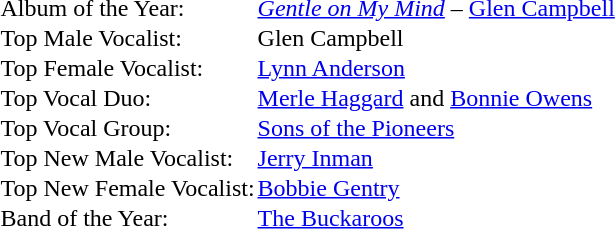<table cellspacing="0" border="0" cellpadding="1">
<tr>
<td>Album of the Year:</td>
<td><em><a href='#'>Gentle on My Mind</a></em> – <a href='#'>Glen Campbell</a></td>
</tr>
<tr>
<td>Top Male Vocalist:</td>
<td>Glen Campbell</td>
</tr>
<tr>
<td>Top Female Vocalist:</td>
<td><a href='#'>Lynn Anderson</a></td>
</tr>
<tr>
<td>Top Vocal Duo:</td>
<td><a href='#'>Merle Haggard</a> and <a href='#'>Bonnie Owens</a></td>
</tr>
<tr>
<td>Top Vocal Group:</td>
<td><a href='#'>Sons of the Pioneers</a></td>
</tr>
<tr>
<td>Top New Male Vocalist:</td>
<td><a href='#'>Jerry Inman</a></td>
</tr>
<tr>
<td>Top New Female Vocalist:</td>
<td><a href='#'>Bobbie Gentry</a></td>
</tr>
<tr>
<td>Band of the Year:</td>
<td><a href='#'>The Buckaroos</a></td>
</tr>
</table>
